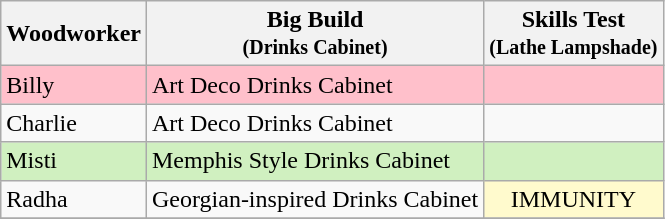<table class="wikitable" style="text-align:center;">
<tr>
<th>Woodworker</th>
<th>Big Build<br><small>(Drinks Cabinet)</small></th>
<th>Skills Test<br><small>(Lathe Lampshade)</small></th>
</tr>
<tr style="background:Pink;">
<td align="left">Billy</td>
<td align="left">Art Deco Drinks Cabinet</td>
<td></td>
</tr>
<tr>
<td align="left">Charlie</td>
<td align="left">Art Deco Drinks Cabinet</td>
<td></td>
</tr>
<tr style="background:#d0f0c0;">
<td align="left">Misti</td>
<td align="left">Memphis Style Drinks Cabinet</td>
<td></td>
</tr>
<tr>
<td align="left">Radha</td>
<td align="left">Georgian-inspired Drinks Cabinet</td>
<td colspan="1" style="background:lemonchiffon;">IMMUNITY</td>
</tr>
<tr>
</tr>
</table>
